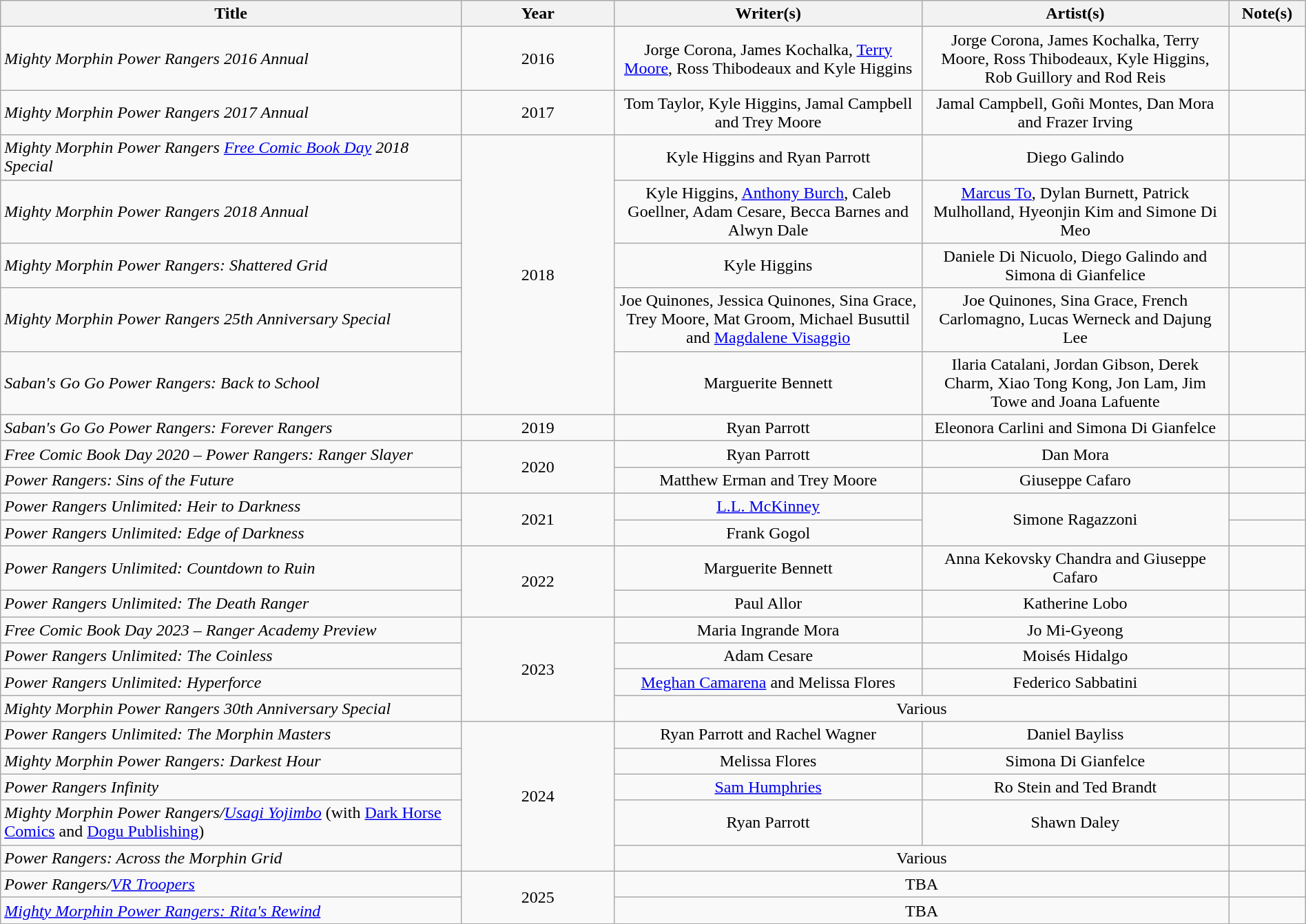<table class="wikitable" style="text-align: center; width:100%">
<tr>
<th scope="col" width="30%">Title</th>
<th scope="col" width="10%">Year</th>
<th scope="col" width="20%">Writer(s)</th>
<th scope="col" width="20%">Artist(s)</th>
<th scope="col" width="05%">Note(s)</th>
</tr>
<tr>
<td style="text-align: left"><em>Mighty Morphin Power Rangers 2016 Annual</em></td>
<td>2016</td>
<td>Jorge Corona, James Kochalka, <a href='#'>Terry Moore</a>, Ross Thibodeaux and Kyle Higgins</td>
<td>Jorge Corona, James Kochalka, Terry Moore, Ross Thibodeaux, Kyle Higgins, Rob Guillory and Rod Reis</td>
<td></td>
</tr>
<tr>
<td style="text-align: left"><em>Mighty Morphin Power Rangers 2017 Annual</em></td>
<td>2017</td>
<td>Tom Taylor, Kyle Higgins, Jamal Campbell and Trey Moore</td>
<td>Jamal Campbell, Goñi Montes, Dan Mora and Frazer Irving</td>
<td></td>
</tr>
<tr>
<td style="text-align: left"><em>Mighty Morphin Power Rangers <a href='#'>Free Comic Book Day</a> 2018 Special</em></td>
<td rowspan="5">2018</td>
<td>Kyle Higgins and Ryan Parrott</td>
<td>Diego Galindo</td>
<td></td>
</tr>
<tr>
<td style="text-align: left"><em>Mighty Morphin Power Rangers 2018 Annual</em></td>
<td>Kyle Higgins, <a href='#'>Anthony Burch</a>, Caleb Goellner, Adam Cesare, Becca Barnes and Alwyn Dale</td>
<td><a href='#'>Marcus To</a>, Dylan Burnett, Patrick Mulholland, Hyeonjin Kim and Simone Di Meo</td>
<td></td>
</tr>
<tr>
<td style="text-align: left"><em>Mighty Morphin Power Rangers: Shattered Grid</em></td>
<td>Kyle Higgins</td>
<td>Daniele Di Nicuolo, Diego Galindo and Simona di Gianfelice</td>
<td></td>
</tr>
<tr>
<td style="text-align: left"><em>Mighty Morphin Power Rangers 25th Anniversary Special</em></td>
<td>Joe Quinones, Jessica Quinones, Sina Grace, Trey Moore, Mat Groom, Michael Busuttil and <a href='#'>Magdalene Visaggio</a></td>
<td>Joe Quinones, Sina Grace, French Carlomagno, Lucas Werneck and Dajung Lee</td>
<td></td>
</tr>
<tr>
<td style="text-align: left"><em>Saban's Go Go Power Rangers: Back to School</em></td>
<td>Marguerite Bennett</td>
<td>Ilaria Catalani, Jordan Gibson, Derek Charm, Xiao Tong Kong, Jon Lam, Jim Towe and Joana Lafuente</td>
<td></td>
</tr>
<tr>
<td style="text-align: left"><em>Saban's Go Go Power Rangers: Forever Rangers</em></td>
<td>2019</td>
<td>Ryan Parrott</td>
<td>Eleonora Carlini and Simona Di Gianfelce</td>
<td></td>
</tr>
<tr>
<td style="text-align: left"><em>Free Comic Book Day 2020 – Power Rangers: Ranger Slayer</em></td>
<td rowspan="2">2020</td>
<td>Ryan Parrott</td>
<td>Dan Mora</td>
<td></td>
</tr>
<tr>
<td style="text-align: left"><em>Power Rangers: Sins of the Future</em></td>
<td>Matthew Erman and Trey Moore</td>
<td>Giuseppe Cafaro</td>
<td></td>
</tr>
<tr>
<td style="text-align: left"><em>Power Rangers Unlimited: Heir to Darkness</em></td>
<td rowspan="2">2021</td>
<td><a href='#'>L.L. McKinney</a></td>
<td rowspan="2">Simone Ragazzoni</td>
<td></td>
</tr>
<tr>
<td style="text-align: left"><em>Power Rangers Unlimited: Edge of Darkness</em></td>
<td>Frank Gogol</td>
<td></td>
</tr>
<tr>
<td style="text-align: left"><em>Power Rangers Unlimited: Countdown to Ruin</em></td>
<td rowspan="2">2022</td>
<td>Marguerite Bennett</td>
<td>Anna Kekovsky Chandra and Giuseppe Cafaro</td>
<td></td>
</tr>
<tr>
<td style="text-align: left"><em>Power Rangers Unlimited: The Death Ranger</em></td>
<td>Paul Allor</td>
<td>Katherine Lobo</td>
<td></td>
</tr>
<tr>
<td style="text-align: left"><em>Free Comic Book Day 2023 – Ranger Academy Preview</em></td>
<td rowspan="4">2023</td>
<td>Maria Ingrande Mora</td>
<td>Jo Mi-Gyeong</td>
<td></td>
</tr>
<tr>
<td style="text-align: left"><em>Power Rangers Unlimited: The Coinless</em></td>
<td>Adam Cesare</td>
<td>Moisés Hidalgo</td>
<td></td>
</tr>
<tr>
<td style="text-align: left"><em>Power Rangers Unlimited: Hyperforce</em></td>
<td><a href='#'>Meghan Camarena</a> and Melissa Flores</td>
<td>Federico Sabbatini</td>
<td></td>
</tr>
<tr>
<td style="text-align: left"><em>Mighty Morphin Power Rangers 30th Anniversary Special</em></td>
<td colspan="2">Various</td>
<td></td>
</tr>
<tr>
<td style="text-align: left"><em>Power Rangers Unlimited: The Morphin Masters</em></td>
<td rowspan="5">2024</td>
<td>Ryan Parrott and Rachel Wagner</td>
<td>Daniel Bayliss</td>
<td></td>
</tr>
<tr>
<td style="text-align: left"><em>Mighty Morphin Power Rangers: Darkest Hour</em></td>
<td>Melissa Flores</td>
<td>Simona Di Gianfelce</td>
<td></td>
</tr>
<tr>
<td style="text-align: left"><em>Power Rangers Infinity</em></td>
<td><a href='#'>Sam Humphries</a></td>
<td>Ro Stein and Ted Brandt</td>
<td></td>
</tr>
<tr>
<td style="text-align: left"><em>Mighty Morphin Power Rangers/<a href='#'>Usagi Yojimbo</a></em> (with <a href='#'>Dark Horse Comics</a> and <a href='#'>Dogu Publishing</a>)</td>
<td>Ryan Parrott</td>
<td>Shawn Daley</td>
<td></td>
</tr>
<tr>
<td style="text-align: left"><em>Power Rangers: Across the Morphin Grid</em></td>
<td colspan="2">Various</td>
<td></td>
</tr>
<tr>
<td style="text-align: left"><em>Power Rangers/<a href='#'>VR Troopers</a></em></td>
<td rowspan="2">2025</td>
<td colspan="2">TBA</td>
<td></td>
</tr>
<tr>
<td style="text-align: left;"><a href='#'><em>Mighty Morphin Power Rangers: Rita's Rewind</em></a></td>
<td colspan="2">TBA</td>
<td></td>
</tr>
</table>
